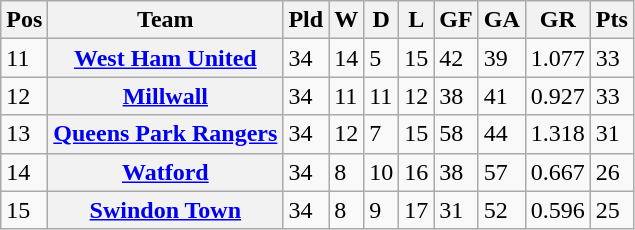<table class="wikitable sortable">
<tr>
<th><abbr>Pos</abbr></th>
<th align="left">Team</th>
<th><abbr>Pld</abbr></th>
<th><abbr>W</abbr></th>
<th><abbr>D</abbr></th>
<th><abbr>L</abbr></th>
<th><abbr>GF</abbr></th>
<th><abbr>GA</abbr></th>
<th><abbr>GR</abbr></th>
<th><abbr>Pts</abbr></th>
</tr>
<tr>
<td>11</td>
<th align="left"><a href='#'>West Ham United</a></th>
<td>34</td>
<td>14</td>
<td>5</td>
<td>15</td>
<td>42</td>
<td>39</td>
<td>1.077</td>
<td>33</td>
</tr>
<tr>
<td>12</td>
<th align="left"><a href='#'>Millwall</a></th>
<td>34</td>
<td>11</td>
<td>11</td>
<td>12</td>
<td>38</td>
<td>41</td>
<td>0.927</td>
<td>33</td>
</tr>
<tr>
<td>13</td>
<th align="left"><a href='#'>Queens Park Rangers</a></th>
<td>34</td>
<td>12</td>
<td>7</td>
<td>15</td>
<td>58</td>
<td>44</td>
<td>1.318</td>
<td>31</td>
</tr>
<tr>
<td>14</td>
<th align="left"><a href='#'>Watford</a></th>
<td>34</td>
<td>8</td>
<td>10</td>
<td>16</td>
<td>38</td>
<td>57</td>
<td>0.667</td>
<td>26</td>
</tr>
<tr>
<td>15</td>
<th align="left"><a href='#'>Swindon Town</a></th>
<td>34</td>
<td>8</td>
<td>9</td>
<td>17</td>
<td>31</td>
<td>52</td>
<td>0.596</td>
<td>25</td>
</tr>
</table>
